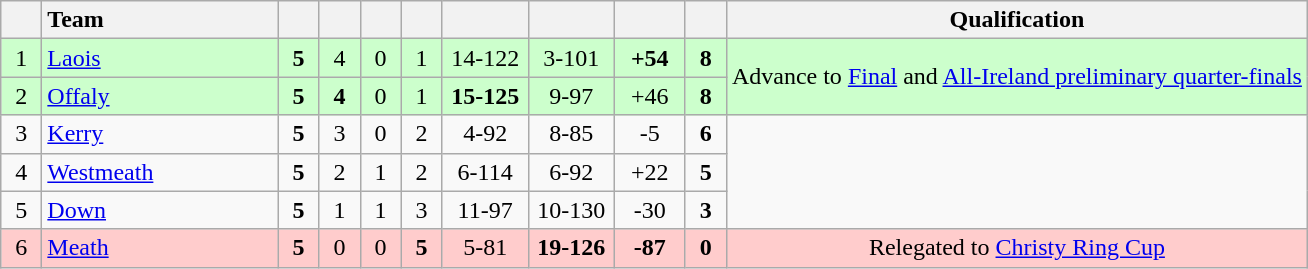<table class="wikitable" style="text-align:center">
<tr>
<th width="20"></th>
<th width="150" style="text-align:left;">Team</th>
<th width="20"></th>
<th width="20"></th>
<th width="20"></th>
<th width="20"></th>
<th width="50"></th>
<th width="50"></th>
<th width="40"></th>
<th width="20"></th>
<th>Qualification</th>
</tr>
<tr style="background:#ccffcc">
<td>1</td>
<td style="text-align:left"> <a href='#'>Laois</a></td>
<td><strong>5</strong></td>
<td>4</td>
<td>0</td>
<td>1</td>
<td>14-122</td>
<td>3-101</td>
<td><strong>+54</strong></td>
<td><strong>8</strong></td>
<td rowspan="2">Advance to <a href='#'>Final</a> and <a href='#'>All-Ireland preliminary quarter-finals</a></td>
</tr>
<tr style="background:#ccffcc">
<td>2</td>
<td style="text-align:left"> <a href='#'>Offaly</a></td>
<td><strong>5</strong></td>
<td><strong>4</strong></td>
<td>0</td>
<td>1</td>
<td><strong>15-125</strong></td>
<td>9-97</td>
<td>+46</td>
<td><strong>8</strong></td>
</tr>
<tr>
<td>3</td>
<td style="text-align:left"> <a href='#'>Kerry</a></td>
<td><strong>5</strong></td>
<td>3</td>
<td>0</td>
<td>2</td>
<td>4-92</td>
<td>8-85</td>
<td>-5</td>
<td><strong>6</strong></td>
<td rowspan="3"></td>
</tr>
<tr>
<td>4</td>
<td style="text-align:left"> <a href='#'>Westmeath</a></td>
<td><strong>5</strong></td>
<td>2</td>
<td>1</td>
<td>2</td>
<td>6-114</td>
<td>6-92</td>
<td>+22</td>
<td><strong>5</strong></td>
</tr>
<tr>
<td>5</td>
<td style="text-align:left"> <a href='#'>Down</a></td>
<td><strong>5</strong></td>
<td>1</td>
<td>1</td>
<td>3</td>
<td>11-97</td>
<td>10-130</td>
<td>-30</td>
<td><strong>3</strong></td>
</tr>
<tr style="background:#ffcccc">
<td>6</td>
<td style="text-align:left"> <a href='#'>Meath</a></td>
<td><strong>5</strong></td>
<td>0</td>
<td>0</td>
<td><strong>5</strong></td>
<td>5-81</td>
<td><strong>19-126</strong></td>
<td><strong>-87</strong></td>
<td><strong>0</strong></td>
<td>Relegated to <a href='#'>Christy Ring Cup</a></td>
</tr>
</table>
